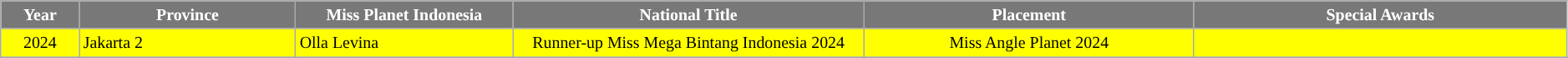<table class="wikitable sortable" style="font-size: 83%; text-align:center">
<tr>
<th width="60" style="background-color:#787878;color:#FFFFFF;">Year</th>
<th width="180" style="background-color:#787878;color:#FFFFFF;">Province</th>
<th width="180" style="background-color:#787878;color:#FFFFFF;">Miss Planet Indonesia</th>
<th width="300" style="background-color:#787878;color:#FFFFFF;">National Title</th>
<th width="280" style="background-color:#787878;color:#FFFFFF;">Placement</th>
<th width="320" style="background-color:#787878;color:#FFFFFF;">Special Awards</th>
</tr>
<tr style="background-color:#FFFF00">
<td>2024</td>
<td align="left">Jakarta 2</td>
<td align="left">Olla Levina</td>
<td>Runner-up Miss Mega Bintang Indonesia 2024</td>
<td>Miss Angle Planet 2024</td>
<td></td>
</tr>
<tr>
</tr>
</table>
